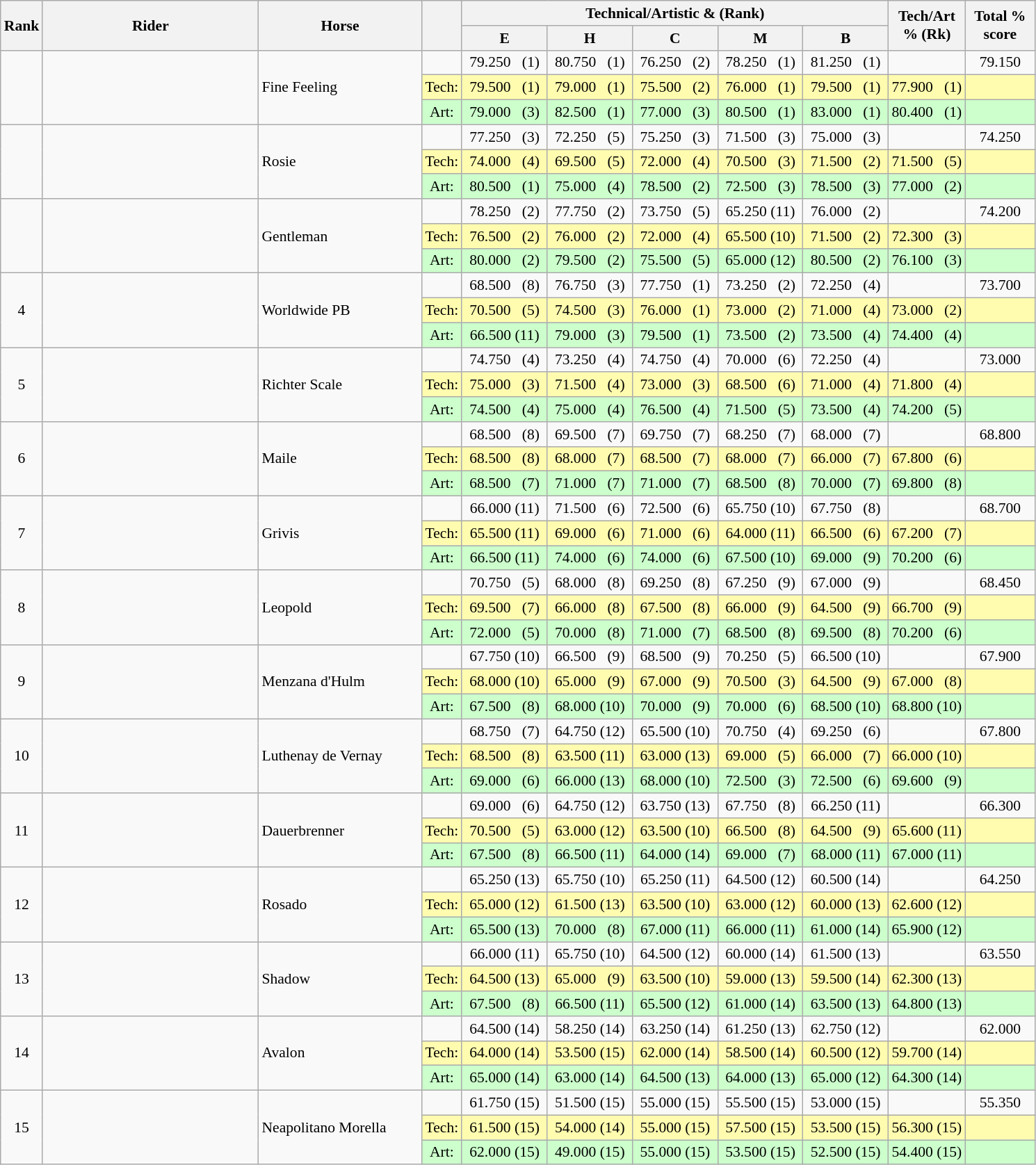<table class="wikitable" style="text-align:center; font-size:90%">
<tr>
<th rowspan=2>Rank</th>
<th rowspan=2 width=200>Rider</th>
<th rowspan=2 width=150>Horse</th>
<th rowspan=2></th>
<th colspan=5>Technical/Artistic & (Rank)</th>
<th rowspan=2>Tech/Art<br>% (Rk)</th>
<th rowspan=2 width=60>Total % score</th>
</tr>
<tr>
<th width=75>E</th>
<th width=75>H</th>
<th width=75>C</th>
<th width=75>M</th>
<th width=75>B</th>
</tr>
<tr>
<td rowspan=3></td>
<td align=left rowspan=3></td>
<td align=left rowspan=3>Fine Feeling</td>
<td></td>
<td>79.250   (1)</td>
<td>80.750   (1)</td>
<td>76.250   (2)</td>
<td>78.250   (1)</td>
<td>81.250   (1)</td>
<td></td>
<td>79.150</td>
</tr>
<tr bgcolor="fffcaf">
<td>Tech:</td>
<td>79.500   (1)</td>
<td>79.000   (1)</td>
<td>75.500   (2)</td>
<td>76.000   (1)</td>
<td>79.500   (1)</td>
<td>77.900   (1)</td>
<td></td>
</tr>
<tr bgcolor="ccffcc">
<td>Art:</td>
<td>79.000   (3)</td>
<td>82.500   (1)</td>
<td>77.000   (3)</td>
<td>80.500   (1)</td>
<td>83.000   (1)</td>
<td>80.400   (1)</td>
<td></td>
</tr>
<tr>
<td rowspan=3></td>
<td align=left rowspan=3></td>
<td align=left rowspan=3>Rosie</td>
<td></td>
<td>77.250   (3)</td>
<td>72.250   (5)</td>
<td>75.250   (3)</td>
<td>71.500   (3)</td>
<td>75.000   (3)</td>
<td></td>
<td>74.250</td>
</tr>
<tr bgcolor="fffcaf">
<td>Tech:</td>
<td>74.000   (4)</td>
<td>69.500   (5)</td>
<td>72.000   (4)</td>
<td>70.500   (3)</td>
<td>71.500   (2)</td>
<td>71.500   (5)</td>
<td></td>
</tr>
<tr bgcolor="ccffcc">
<td>Art:</td>
<td>80.500   (1)</td>
<td>75.000   (4)</td>
<td>78.500   (2)</td>
<td>72.500   (3)</td>
<td>78.500   (3)</td>
<td>77.000   (2)</td>
<td></td>
</tr>
<tr>
<td rowspan=3></td>
<td align=left rowspan=3></td>
<td align=left rowspan=3>Gentleman</td>
<td></td>
<td>78.250   (2)</td>
<td>77.750   (2)</td>
<td>73.750   (5)</td>
<td>65.250 (11)</td>
<td>76.000   (2)</td>
<td></td>
<td>74.200</td>
</tr>
<tr bgcolor="fffcaf">
<td>Tech:</td>
<td>76.500   (2)</td>
<td>76.000   (2)</td>
<td>72.000   (4)</td>
<td>65.500 (10)</td>
<td>71.500   (2)</td>
<td>72.300   (3)</td>
<td></td>
</tr>
<tr bgcolor="ccffcc">
<td>Art:</td>
<td>80.000   (2)</td>
<td>79.500   (2)</td>
<td>75.500   (5)</td>
<td>65.000 (12)</td>
<td>80.500   (2)</td>
<td>76.100   (3)</td>
<td></td>
</tr>
<tr>
<td rowspan=3>4</td>
<td align=left rowspan=3></td>
<td align=left rowspan=3>Worldwide PB</td>
<td></td>
<td>68.500   (8)</td>
<td>76.750   (3)</td>
<td>77.750   (1)</td>
<td>73.250   (2)</td>
<td>72.250   (4)</td>
<td></td>
<td>73.700</td>
</tr>
<tr bgcolor="fffcaf">
<td>Tech:</td>
<td>70.500   (5)</td>
<td>74.500   (3)</td>
<td>76.000   (1)</td>
<td>73.000   (2)</td>
<td>71.000   (4)</td>
<td>73.000   (2)</td>
<td></td>
</tr>
<tr bgcolor="ccffcc">
<td>Art:</td>
<td>66.500 (11)</td>
<td>79.000   (3)</td>
<td>79.500   (1)</td>
<td>73.500   (2)</td>
<td>73.500   (4)</td>
<td>74.400   (4)</td>
<td></td>
</tr>
<tr>
<td rowspan=3>5</td>
<td align=left rowspan=3></td>
<td align=left rowspan=3>Richter Scale</td>
<td></td>
<td>74.750   (4)</td>
<td>73.250   (4)</td>
<td>74.750   (4)</td>
<td>70.000   (6)</td>
<td>72.250   (4)</td>
<td></td>
<td>73.000</td>
</tr>
<tr bgcolor="fffcaf">
<td>Tech:</td>
<td>75.000   (3)</td>
<td>71.500   (4)</td>
<td>73.000   (3)</td>
<td>68.500   (6)</td>
<td>71.000   (4)</td>
<td>71.800   (4)</td>
<td></td>
</tr>
<tr bgcolor="ccffcc">
<td>Art:</td>
<td>74.500   (4)</td>
<td>75.000   (4)</td>
<td>76.500   (4)</td>
<td>71.500   (5)</td>
<td>73.500   (4)</td>
<td>74.200   (5)</td>
<td></td>
</tr>
<tr>
<td rowspan=3>6</td>
<td align=left rowspan=3></td>
<td align=left rowspan=3>Maile</td>
<td></td>
<td>68.500   (8)</td>
<td>69.500   (7)</td>
<td>69.750   (7)</td>
<td>68.250   (7)</td>
<td>68.000   (7)</td>
<td></td>
<td>68.800</td>
</tr>
<tr bgcolor="fffcaf">
<td>Tech:</td>
<td>68.500   (8)</td>
<td>68.000   (7)</td>
<td>68.500   (7)</td>
<td>68.000   (7)</td>
<td>66.000   (7)</td>
<td>67.800   (6)</td>
<td></td>
</tr>
<tr bgcolor="ccffcc">
<td>Art:</td>
<td>68.500   (7)</td>
<td>71.000   (7)</td>
<td>71.000   (7)</td>
<td>68.500   (8)</td>
<td>70.000   (7)</td>
<td>69.800   (8)</td>
<td></td>
</tr>
<tr>
<td rowspan=3>7</td>
<td align=left rowspan=3></td>
<td align=left rowspan=3>Grivis</td>
<td></td>
<td>66.000 (11)</td>
<td>71.500   (6)</td>
<td>72.500   (6)</td>
<td>65.750 (10)</td>
<td>67.750   (8)</td>
<td></td>
<td>68.700</td>
</tr>
<tr bgcolor="fffcaf">
<td>Tech:</td>
<td>65.500 (11)</td>
<td>69.000   (6)</td>
<td>71.000   (6)</td>
<td>64.000 (11)</td>
<td>66.500   (6)</td>
<td>67.200   (7)</td>
<td></td>
</tr>
<tr bgcolor="ccffcc">
<td>Art:</td>
<td>66.500 (11)</td>
<td>74.000   (6)</td>
<td>74.000   (6)</td>
<td>67.500 (10)</td>
<td>69.000   (9)</td>
<td>70.200   (6)</td>
<td></td>
</tr>
<tr>
<td rowspan=3>8</td>
<td align=left rowspan=3></td>
<td align=left rowspan=3>Leopold</td>
<td></td>
<td>70.750   (5)</td>
<td>68.000   (8)</td>
<td>69.250   (8)</td>
<td>67.250   (9)</td>
<td>67.000   (9)</td>
<td></td>
<td>68.450</td>
</tr>
<tr bgcolor="fffcaf">
<td>Tech:</td>
<td>69.500   (7)</td>
<td>66.000   (8)</td>
<td>67.500   (8)</td>
<td>66.000   (9)</td>
<td>64.500   (9)</td>
<td>66.700   (9)</td>
<td></td>
</tr>
<tr bgcolor="ccffcc">
<td>Art:</td>
<td>72.000   (5)</td>
<td>70.000   (8)</td>
<td>71.000   (7)</td>
<td>68.500   (8)</td>
<td>69.500   (8)</td>
<td>70.200   (6)</td>
<td></td>
</tr>
<tr>
<td rowspan=3>9</td>
<td align=left rowspan=3></td>
<td align=left rowspan=3>Menzana d'Hulm</td>
<td></td>
<td>67.750 (10)</td>
<td>66.500   (9)</td>
<td>68.500   (9)</td>
<td>70.250   (5)</td>
<td>66.500 (10)</td>
<td></td>
<td>67.900</td>
</tr>
<tr bgcolor="fffcaf">
<td>Tech:</td>
<td>68.000 (10)</td>
<td>65.000   (9)</td>
<td>67.000   (9)</td>
<td>70.500   (3)</td>
<td>64.500   (9)</td>
<td>67.000   (8)</td>
<td></td>
</tr>
<tr bgcolor="ccffcc">
<td>Art:</td>
<td>67.500   (8)</td>
<td>68.000 (10)</td>
<td>70.000   (9)</td>
<td>70.000   (6)</td>
<td>68.500 (10)</td>
<td>68.800 (10)</td>
<td></td>
</tr>
<tr>
<td rowspan=3>10</td>
<td align=left rowspan=3></td>
<td align=left rowspan=3>Luthenay de Vernay</td>
<td></td>
<td>68.750   (7)</td>
<td>64.750 (12)</td>
<td>65.500 (10)</td>
<td>70.750   (4)</td>
<td>69.250   (6)</td>
<td></td>
<td>67.800</td>
</tr>
<tr bgcolor="fffcaf">
<td>Tech:</td>
<td>68.500   (8)</td>
<td>63.500 (11)</td>
<td>63.000 (13)</td>
<td>69.000   (5)</td>
<td>66.000   (7)</td>
<td>66.000 (10)</td>
<td></td>
</tr>
<tr bgcolor="ccffcc">
<td>Art:</td>
<td>69.000   (6)</td>
<td>66.000 (13)</td>
<td>68.000 (10)</td>
<td>72.500   (3)</td>
<td>72.500   (6)</td>
<td>69.600   (9)</td>
<td></td>
</tr>
<tr>
<td rowspan=3>11</td>
<td align=left rowspan=3></td>
<td align=left rowspan=3>Dauerbrenner</td>
<td></td>
<td>69.000   (6)</td>
<td>64.750 (12)</td>
<td>63.750 (13)</td>
<td>67.750   (8)</td>
<td>66.250 (11)</td>
<td></td>
<td>66.300</td>
</tr>
<tr bgcolor="fffcaf">
<td>Tech:</td>
<td>70.500   (5)</td>
<td>63.000 (12)</td>
<td>63.500 (10)</td>
<td>66.500   (8)</td>
<td>64.500   (9)</td>
<td>65.600 (11)</td>
<td></td>
</tr>
<tr bgcolor="ccffcc">
<td>Art:</td>
<td>67.500   (8)</td>
<td>66.500 (11)</td>
<td>64.000 (14)</td>
<td>69.000   (7)</td>
<td>68.000 (11)</td>
<td>67.000 (11)</td>
<td></td>
</tr>
<tr>
<td rowspan=3>12</td>
<td align=left rowspan=3></td>
<td align=left rowspan=3>Rosado</td>
<td></td>
<td>65.250 (13)</td>
<td>65.750 (10)</td>
<td>65.250 (11)</td>
<td>64.500 (12)</td>
<td>60.500 (14)</td>
<td></td>
<td>64.250</td>
</tr>
<tr bgcolor="fffcaf">
<td>Tech:</td>
<td>65.000 (12)</td>
<td>61.500 (13)</td>
<td>63.500 (10)</td>
<td>63.000 (12)</td>
<td>60.000 (13)</td>
<td>62.600 (12)</td>
<td></td>
</tr>
<tr bgcolor="ccffcc">
<td>Art:</td>
<td>65.500 (13)</td>
<td>70.000   (8)</td>
<td>67.000 (11)</td>
<td>66.000 (11)</td>
<td>61.000 (14)</td>
<td>65.900 (12)</td>
<td></td>
</tr>
<tr>
<td rowspan=3>13</td>
<td align=left rowspan=3></td>
<td align=left rowspan=3>Shadow</td>
<td></td>
<td>66.000 (11)</td>
<td>65.750 (10)</td>
<td>64.500 (12)</td>
<td>60.000 (14)</td>
<td>61.500 (13)</td>
<td></td>
<td>63.550</td>
</tr>
<tr bgcolor="fffcaf">
<td>Tech:</td>
<td>64.500 (13)</td>
<td>65.000   (9)</td>
<td>63.500 (10)</td>
<td>59.000 (13)</td>
<td>59.500 (14)</td>
<td>62.300 (13)</td>
<td></td>
</tr>
<tr bgcolor="ccffcc">
<td>Art:</td>
<td>67.500   (8)</td>
<td>66.500 (11)</td>
<td>65.500 (12)</td>
<td>61.000 (14)</td>
<td>63.500 (13)</td>
<td>64.800 (13)</td>
<td></td>
</tr>
<tr>
<td rowspan=3>14</td>
<td align=left rowspan=3></td>
<td align=left rowspan=3>Avalon</td>
<td></td>
<td>64.500 (14)</td>
<td>58.250 (14)</td>
<td>63.250 (14)</td>
<td>61.250 (13)</td>
<td>62.750 (12)</td>
<td></td>
<td>62.000</td>
</tr>
<tr bgcolor="fffcaf">
<td>Tech:</td>
<td>64.000 (14)</td>
<td>53.500 (15)</td>
<td>62.000 (14)</td>
<td>58.500 (14)</td>
<td>60.500 (12)</td>
<td>59.700 (14)</td>
<td></td>
</tr>
<tr bgcolor="ccffcc">
<td>Art:</td>
<td>65.000 (14)</td>
<td>63.000 (14)</td>
<td>64.500 (13)</td>
<td>64.000 (13)</td>
<td>65.000 (12)</td>
<td>64.300 (14)</td>
<td></td>
</tr>
<tr>
<td rowspan=3>15</td>
<td align=left rowspan=3></td>
<td align=left rowspan=3>Neapolitano Morella</td>
<td></td>
<td>61.750 (15)</td>
<td>51.500 (15)</td>
<td>55.000 (15)</td>
<td>55.500 (15)</td>
<td>53.000 (15)</td>
<td></td>
<td>55.350</td>
</tr>
<tr bgcolor="fffcaf">
<td>Tech:</td>
<td>61.500 (15)</td>
<td>54.000 (14)</td>
<td>55.000 (15)</td>
<td>57.500 (15)</td>
<td>53.500 (15)</td>
<td>56.300 (15)</td>
<td></td>
</tr>
<tr bgcolor="ccffcc">
<td>Art:</td>
<td>62.000 (15)</td>
<td>49.000 (15)</td>
<td>55.000 (15)</td>
<td>53.500 (15)</td>
<td>52.500 (15)</td>
<td>54.400 (15)</td>
<td></td>
</tr>
</table>
